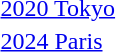<table>
<tr>
<td><a href='#'>2020 Tokyo</a><br></td>
<td></td>
<td></td>
<td></td>
</tr>
<tr>
<td><a href='#'>2024 Paris</a><br></td>
<td></td>
<td></td>
<td></td>
</tr>
</table>
